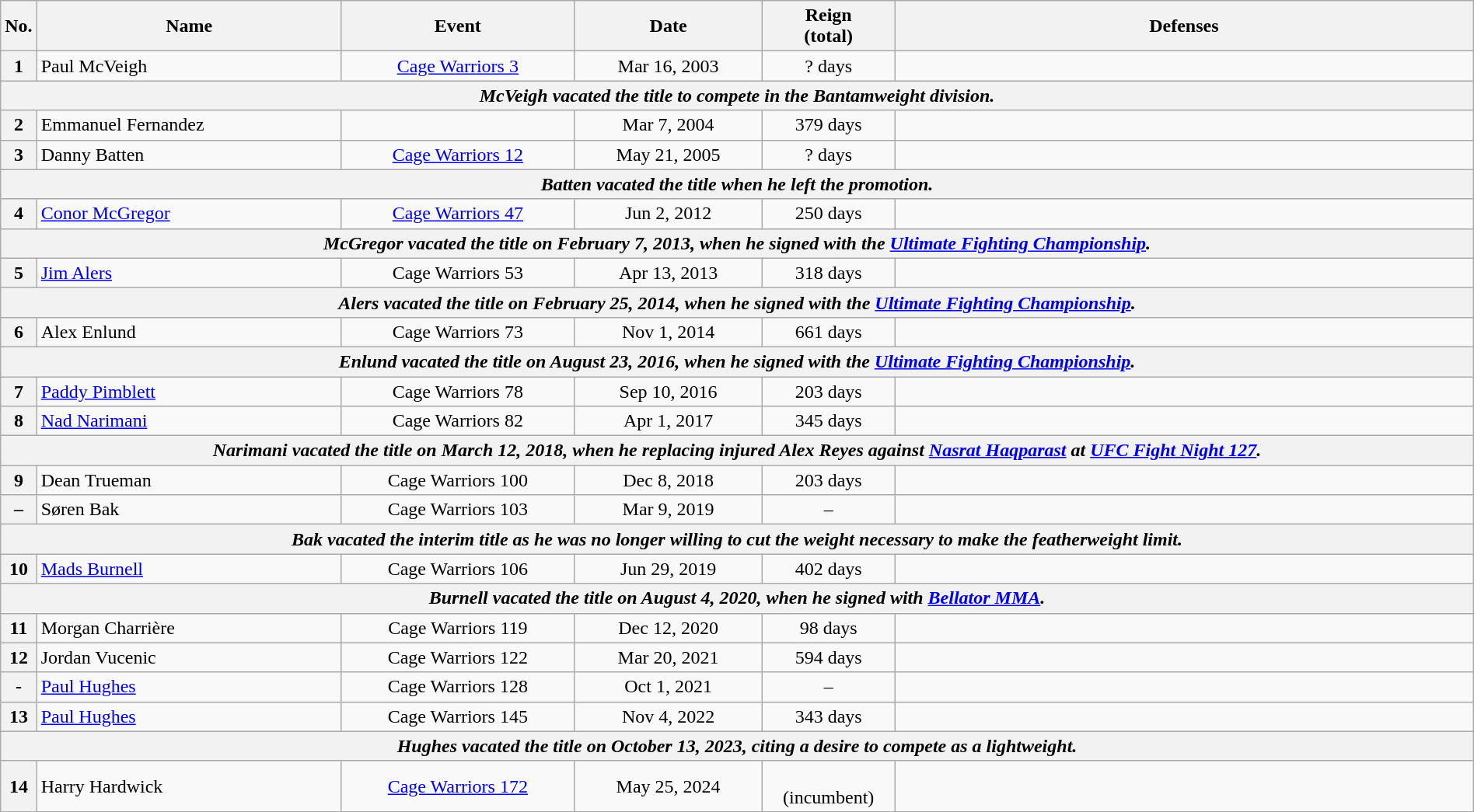<table class="wikitable" style="width:100%; font-size:100%;">
<tr>
<th style= width:1%;">No.</th>
<th style= width:21%;">Name</th>
<th style= width:16%;">Event</th>
<th style=width:13%;">Date</th>
<th style=width:9%;">Reign<br>(total)</th>
<th style= width:49%;">Defenses</th>
</tr>
<tr>
<th>1</th>
<td align=left> Paul McVeigh<br></td>
<td align=center><a href='#'>Cage Warriors 3</a><br></td>
<td align=center>Mar 16, 2003</td>
<td align=center>? days</td>
<td></td>
</tr>
<tr>
<th align="center" colspan="6"><em> McVeigh vacated the title to compete in the Bantamweight division.</em></th>
</tr>
<tr>
<th>2</th>
<td align=left> Emmanuel Fernandez<br></td>
<td align=center><br></td>
<td align=center>Mar 7, 2004</td>
<td align=center>379 days</td>
<td><br></td>
</tr>
<tr>
<th>3</th>
<td align=left> Danny Batten</td>
<td align=center><a href='#'>Cage Warriors 12</a><br></td>
<td align=center>May 21, 2005</td>
<td align=center>? days</td>
<td><br></td>
</tr>
<tr>
<th align="center" colspan="6"><em>Batten vacated the title when he left the promotion.</em></th>
</tr>
<tr>
<th>4</th>
<td align=left> <a href='#'>Conor McGregor</a><br></td>
<td align=center><a href='#'>Cage Warriors 47</a><br></td>
<td align=center>Jun 2, 2012</td>
<td align=center>250 days</td>
<td></td>
</tr>
<tr>
<th align="center" colspan="6"><em>McGregor vacated the title on February 7, 2013, when he signed with the <a href='#'>Ultimate Fighting Championship</a>.</em></th>
</tr>
<tr>
<th>5</th>
<td align=left> <a href='#'>Jim Alers</a><br></td>
<td align=center>Cage Warriors 53<br></td>
<td align=center>Apr 13, 2013</td>
<td align=center>318 days</td>
<td><br></td>
</tr>
<tr>
<th align="center" colspan="6"><em>Alers vacated the title on February 25, 2014, when he signed with the <a href='#'>Ultimate Fighting Championship</a>.</em></th>
</tr>
<tr>
<th>6</th>
<td align=left> Alex Enlund<br></td>
<td align=center>Cage Warriors 73<br></td>
<td align=center>Nov 1, 2014</td>
<td align=center>661 days</td>
<td></td>
</tr>
<tr>
<th align="center" colspan="6"><em>Enlund vacated the title on August 23, 2016, when he signed with the <a href='#'>Ultimate Fighting Championship</a>.</em></th>
</tr>
<tr>
<th>7</th>
<td align=left> <a href='#'>Paddy Pimblett</a><br></td>
<td align=center>Cage Warriors 78 <br></td>
<td align=center>Sep 10, 2016</td>
<td align=center>203 days</td>
<td><br></td>
</tr>
<tr>
<th>8</th>
<td align=left> <a href='#'>Nad Narimani</a></td>
<td align=center>Cage Warriors 82<br></td>
<td align=center>Apr 1, 2017</td>
<td align=center>345 days</td>
<td></td>
</tr>
<tr>
<th align="center" colspan="6"><em>Narimani vacated the title on March 12, 2018, when he replacing injured Alex Reyes against <a href='#'>Nasrat Haqparast</a> at <a href='#'>UFC Fight Night 127</a>.</em></th>
</tr>
<tr>
<th>9</th>
<td align=left> Dean Trueman<br></td>
<td align=center>Cage Warriors 100<br></td>
<td align=center>Dec 8, 2018</td>
<td align=center>203 days</td>
<td></td>
</tr>
<tr>
<th>–</th>
<td align=left> Søren Bak<br></td>
<td align=center>Cage Warriors 103<br></td>
<td align=center>Mar 9, 2019</td>
<td align=center>–</td>
<td></td>
</tr>
<tr>
<th align="center" colspan="6"><em>Bak vacated the interim title as he was no longer willing to cut the weight necessary to make the featherweight limit.</em></th>
</tr>
<tr>
<th>10</th>
<td align=left> <a href='#'>Mads Burnell</a></td>
<td align=center>Cage Warriors 106<br></td>
<td align=center>Jun 29, 2019</td>
<td align=center>402 days</td>
<td></td>
</tr>
<tr>
<th align="center" colspan="6"><em>Burnell vacated the title on August 4, 2020, when he signed with <a href='#'>Bellator MMA</a>.</em></th>
</tr>
<tr>
<th>11</th>
<td align=left> Morgan Charrière<br></td>
<td align=center>Cage Warriors 119<br></td>
<td align=center>Dec 12, 2020</td>
<td align=center>98 days</td>
<td></td>
</tr>
<tr>
<th>12</th>
<td align=left> Jordan Vucenic</td>
<td align=center>Cage Warriors 122<br></td>
<td align=center>Mar 20, 2021</td>
<td align=center>594 days</td>
<td><br></td>
</tr>
<tr>
<th>-</th>
<td align=left> <a href='#'>Paul Hughes</a><br></td>
<td align=center>Cage Warriors 128<br></td>
<td align=center>Oct 1, 2021</td>
<td align=center>–</td>
<td></td>
</tr>
<tr>
<th>13</th>
<td align=left> <a href='#'>Paul Hughes</a></td>
<td align=center>Cage Warriors 145<br></td>
<td align=center>Nov 4, 2022</td>
<td align=center>343 days</td>
<td></td>
</tr>
<tr>
<th align="center" colspan="6"><em>Hughes vacated the title on October 13, 2023, citing a desire to compete as a lightweight.</em></th>
</tr>
<tr>
<th>14</th>
<td align=left> Harry Hardwick<br></td>
<td align=center><a href='#'>Cage Warriors 172</a><br></td>
<td align=center>May 25, 2024</td>
<td align=center><br>(incumbent)<br></td>
<td><br><br>
</td>
</tr>
<tr>
</tr>
</table>
